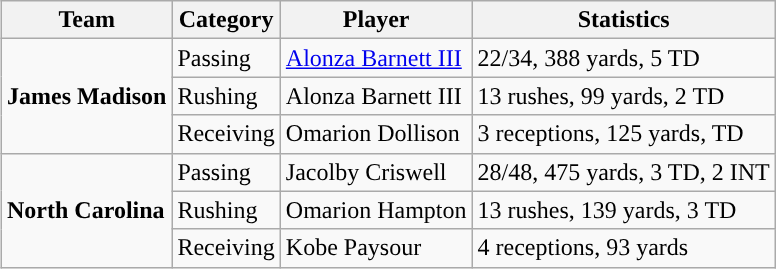<table class="wikitable" style="float: right;">
<tr>
<th>Team</th>
<th>Category</th>
<th>Player</th>
<th>Statistics</th>
</tr>
<tr>
<td rowspan=3><strong>James Madison</strong></td>
<td>Passing</td>
<td><a href='#'>Alonza Barnett III</a></td>
<td>22/34, 388 yards, 5 TD</td>
</tr>
<tr>
<td>Rushing</td>
<td>Alonza Barnett III</td>
<td>13 rushes, 99 yards, 2 TD</td>
</tr>
<tr>
<td>Receiving</td>
<td>Omarion Dollison</td>
<td>3 receptions, 125 yards, TD</td>
</tr>
<tr>
<td rowspan=3><strong>North Carolina</strong></td>
<td>Passing</td>
<td>Jacolby Criswell</td>
<td>28/48, 475 yards, 3 TD, 2 INT</td>
</tr>
<tr>
<td>Rushing</td>
<td>Omarion Hampton</td>
<td>13 rushes, 139 yards, 3 TD</td>
</tr>
<tr>
<td>Receiving</td>
<td>Kobe Paysour</td>
<td>4 receptions, 93 yards</td>
</tr>
</table>
